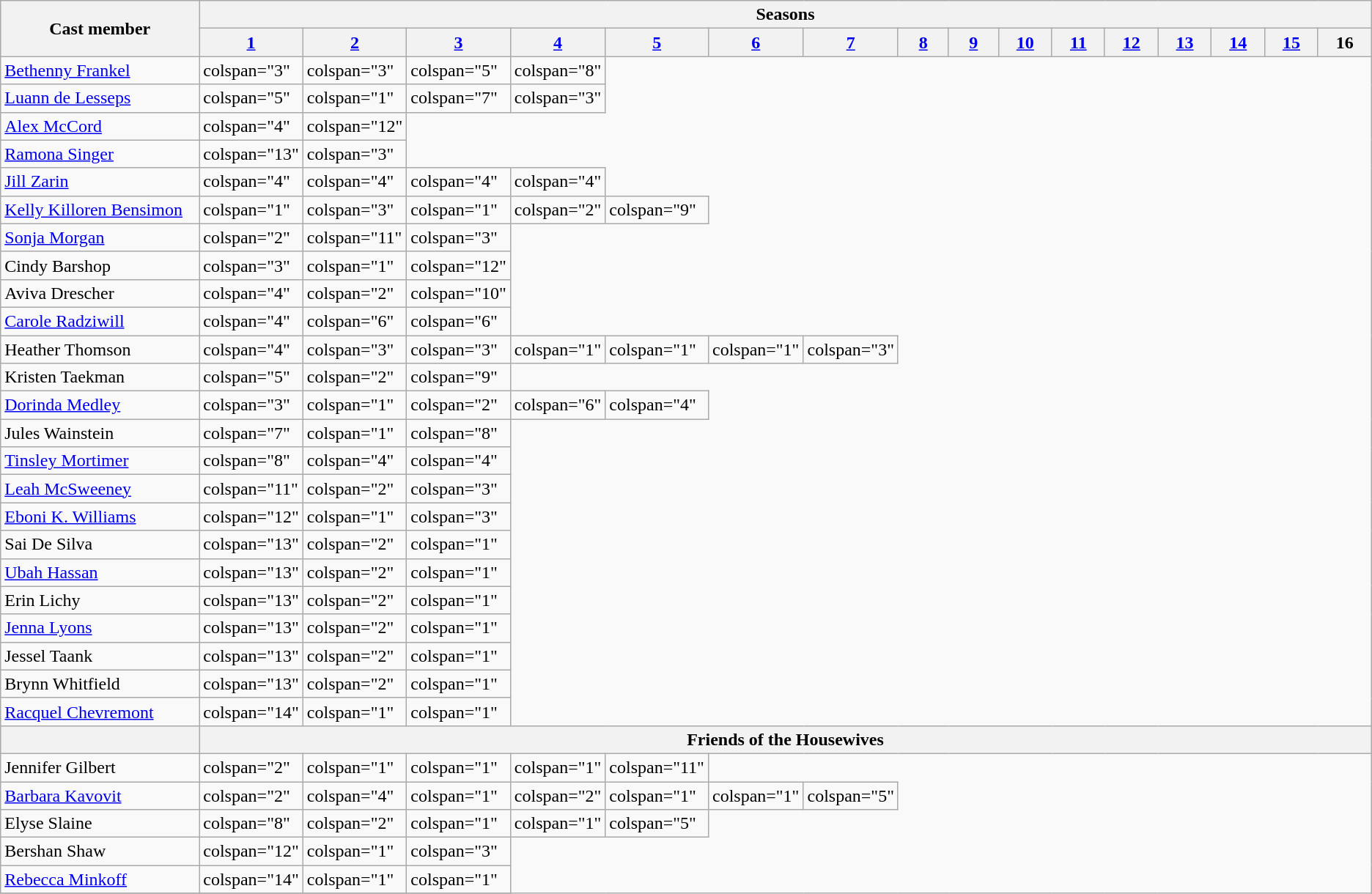<table class="wikitable plainrowheaders">
<tr>
<th rowspan="2" style="width:15%">Cast member</th>
<th colspan="16">Seasons</th>
</tr>
<tr>
<th style="width:5%"><a href='#'>1</a></th>
<th style="width:5%"><a href='#'>2</a></th>
<th style="width:5%"><a href='#'>3</a></th>
<th style="width:5%"><a href='#'>4</a></th>
<th style="width:5%"><a href='#'>5</a></th>
<th style="width:5%"><a href='#'>6</a></th>
<th style="width:5%"><a href='#'>7</a></th>
<th style="width:5%"><a href='#'>8</a></th>
<th style="width:5%"><a href='#'>9</a></th>
<th style="width:5%"><a href='#'>10</a></th>
<th style="width:5%"><a href='#'>11</a></th>
<th style="width:5%"><a href='#'>12</a></th>
<th style="width:5%"><a href='#'>13</a></th>
<th style="width:5%;"><a href='#'>14</a></th>
<th style="width:5%;"><a href='#'>15</a></th>
<th style="width:5%">16</th>
</tr>
<tr>
<td><a href='#'>Bethenny Frankel</a></td>
<td>colspan="3" </td>
<td>colspan="3" </td>
<td>colspan="5" </td>
<td>colspan="8" </td>
</tr>
<tr>
<td><a href='#'>Luann de Lesseps</a></td>
<td>colspan="5" </td>
<td>colspan="1" </td>
<td>colspan="7" </td>
<td>colspan="3" </td>
</tr>
<tr>
<td><a href='#'>Alex McCord</a></td>
<td>colspan="4" </td>
<td>colspan="12" </td>
</tr>
<tr>
<td><a href='#'>Ramona Singer</a></td>
<td>colspan="13" </td>
<td>colspan="3" </td>
</tr>
<tr>
<td><a href='#'>Jill Zarin</a></td>
<td>colspan="4" </td>
<td>colspan="4" </td>
<td>colspan="4" </td>
<td>colspan="4" </td>
</tr>
<tr>
<td nowrap><a href='#'>Kelly Killoren Bensimon</a></td>
<td>colspan="1" </td>
<td>colspan="3" </td>
<td>colspan="1" </td>
<td>colspan="2" </td>
<td>colspan="9" </td>
</tr>
<tr>
<td><a href='#'>Sonja Morgan</a></td>
<td>colspan="2" </td>
<td>colspan="11"</td>
<td>colspan="3" </td>
</tr>
<tr>
<td>Cindy Barshop</td>
<td>colspan="3" </td>
<td>colspan="1" </td>
<td>colspan="12" </td>
</tr>
<tr>
<td>Aviva Drescher</td>
<td>colspan="4" </td>
<td>colspan="2" </td>
<td>colspan="10" </td>
</tr>
<tr>
<td><a href='#'>Carole Radziwill</a></td>
<td>colspan="4" </td>
<td>colspan="6" </td>
<td>colspan="6" </td>
</tr>
<tr>
<td>Heather Thomson</td>
<td>colspan="4" </td>
<td>colspan="3" </td>
<td>colspan="3" </td>
<td>colspan="1" </td>
<td>colspan="1" </td>
<td>colspan="1" </td>
<td>colspan="3" </td>
</tr>
<tr>
<td>Kristen Taekman</td>
<td>colspan="5" </td>
<td>colspan="2" </td>
<td>colspan="9" </td>
</tr>
<tr>
<td><a href='#'>Dorinda Medley</a></td>
<td>colspan="3" </td>
<td>colspan="1" </td>
<td>colspan="2" </td>
<td>colspan="6" </td>
<td>colspan="4" </td>
</tr>
<tr>
<td>Jules Wainstein</td>
<td>colspan="7" </td>
<td>colspan="1" </td>
<td>colspan="8" </td>
</tr>
<tr>
<td><a href='#'>Tinsley Mortimer</a></td>
<td>colspan="8" </td>
<td>colspan="4" </td>
<td>colspan="4" </td>
</tr>
<tr>
<td><a href='#'>Leah McSweeney</a></td>
<td>colspan="11" </td>
<td>colspan="2" </td>
<td>colspan="3" </td>
</tr>
<tr>
<td><a href='#'>Eboni K. Williams</a></td>
<td>colspan="12" </td>
<td>colspan="1" </td>
<td>colspan="3" </td>
</tr>
<tr>
<td>Sai De Silva</td>
<td>colspan="13" </td>
<td>colspan="2" </td>
<td>colspan="1" </td>
</tr>
<tr>
<td><a href='#'>Ubah Hassan</a></td>
<td>colspan="13" </td>
<td>colspan="2" </td>
<td>colspan="1" </td>
</tr>
<tr>
<td>Erin Lichy</td>
<td>colspan="13" </td>
<td>colspan="2" </td>
<td>colspan="1" </td>
</tr>
<tr>
<td><a href='#'>Jenna Lyons</a></td>
<td>colspan="13" </td>
<td>colspan="2" </td>
<td>colspan="1" </td>
</tr>
<tr>
<td>Jessel Taank</td>
<td>colspan="13" </td>
<td>colspan="2" </td>
<td>colspan="1" </td>
</tr>
<tr>
<td>Brynn Whitfield</td>
<td>colspan="13" </td>
<td>colspan="2" </td>
<td>colspan="1" </td>
</tr>
<tr>
<td nowrap><a href='#'>Racquel Chevremont</a></td>
<td>colspan="14" </td>
<td>colspan="1" </td>
<td>colspan="1" </td>
</tr>
<tr>
<th rowspan="1" style="width:15%"></th>
<th colspan="17">Friends of the Housewives</th>
</tr>
<tr>
<td>Jennifer Gilbert</td>
<td>colspan="2" </td>
<td>colspan="1" </td>
<td>colspan="1" </td>
<td>colspan="1"  </td>
<td>colspan="11" </td>
</tr>
<tr>
<td><a href='#'>Barbara Kavovit</a></td>
<td>colspan="2" </td>
<td>colspan="4" </td>
<td>colspan="1" </td>
<td>colspan="2" </td>
<td>colspan="1" </td>
<td>colspan="1" </td>
<td>colspan="5" </td>
</tr>
<tr>
<td>Elyse Slaine </td>
<td>colspan="8" </td>
<td>colspan="2" </td>
<td>colspan="1" </td>
<td>colspan="1" </td>
<td>colspan="5" </td>
</tr>
<tr>
<td>Bershan Shaw</td>
<td>colspan="12" </td>
<td>colspan="1" </td>
<td>colspan="3" </td>
</tr>
<tr>
<td><a href='#'>Rebecca Minkoff</a></td>
<td>colspan="14" </td>
<td>colspan="1" </td>
<td>colspan="1" </td>
</tr>
<tr>
</tr>
</table>
